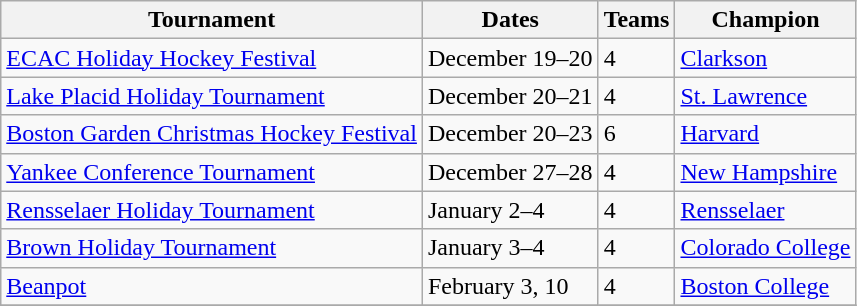<table class="wikitable">
<tr>
<th>Tournament</th>
<th>Dates</th>
<th>Teams</th>
<th>Champion</th>
</tr>
<tr>
<td><a href='#'>ECAC Holiday Hockey Festival</a></td>
<td>December 19–20</td>
<td>4</td>
<td><a href='#'>Clarkson</a></td>
</tr>
<tr>
<td><a href='#'>Lake Placid Holiday Tournament</a></td>
<td>December 20–21</td>
<td>4</td>
<td><a href='#'>St. Lawrence</a></td>
</tr>
<tr>
<td><a href='#'>Boston Garden Christmas Hockey Festival</a></td>
<td>December 20–23</td>
<td>6</td>
<td><a href='#'>Harvard</a></td>
</tr>
<tr>
<td><a href='#'>Yankee Conference Tournament</a></td>
<td>December 27–28</td>
<td>4</td>
<td><a href='#'>New Hampshire</a></td>
</tr>
<tr>
<td><a href='#'>Rensselaer Holiday Tournament</a></td>
<td>January 2–4</td>
<td>4</td>
<td><a href='#'>Rensselaer</a></td>
</tr>
<tr>
<td><a href='#'>Brown Holiday Tournament</a></td>
<td>January 3–4</td>
<td>4</td>
<td><a href='#'>Colorado College</a></td>
</tr>
<tr>
<td><a href='#'>Beanpot</a></td>
<td>February 3, 10</td>
<td>4</td>
<td><a href='#'>Boston College</a></td>
</tr>
<tr>
</tr>
</table>
